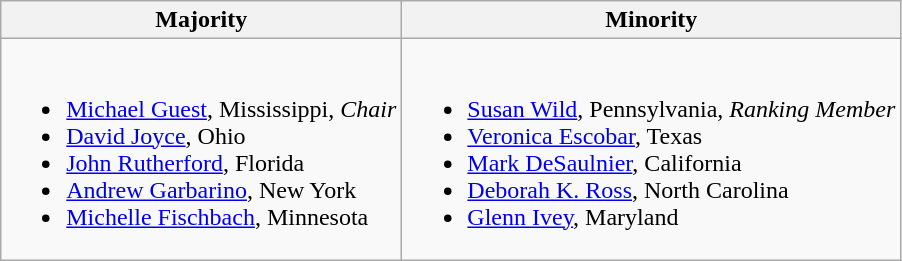<table class=wikitable>
<tr>
<th>Majority</th>
<th>Minority</th>
</tr>
<tr>
<td><br><ul><li><a href='#'>Michael Guest</a>, Mississippi, <em>Chair</em></li><li><a href='#'>David Joyce</a>, Ohio</li><li><a href='#'>John Rutherford</a>, Florida</li><li><a href='#'>Andrew Garbarino</a>, New York</li><li><a href='#'>Michelle Fischbach</a>, Minnesota</li></ul></td>
<td><br><ul><li><a href='#'>Susan Wild</a>, Pennsylvania, <em>Ranking Member</em></li><li><a href='#'>Veronica Escobar</a>, Texas</li><li><a href='#'>Mark DeSaulnier</a>, California</li><li><a href='#'>Deborah K. Ross</a>, North Carolina</li><li><a href='#'>Glenn Ivey</a>, Maryland</li></ul></td>
</tr>
</table>
